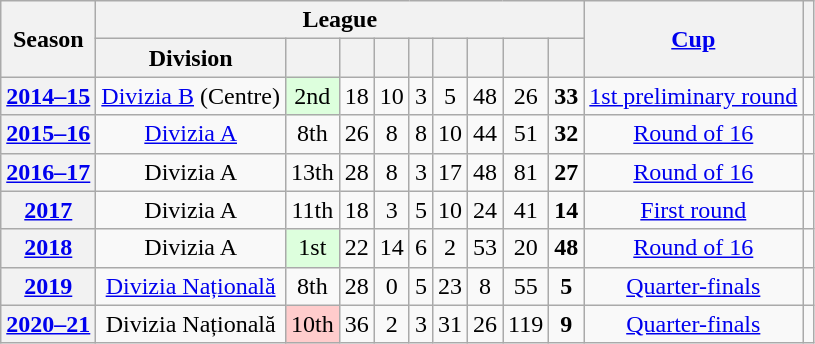<table class="wikitable plainrowheaders" style="text-align: center;">
<tr>
<th rowspan=2 scope=col>Season</th>
<th colspan=9>League</th>
<th rowspan=2 scope=col><a href='#'>Cup</a></th>
<th rowspan=2 scope=col></th>
</tr>
<tr>
<th scope=col>Division</th>
<th scope=col></th>
<th scope=col></th>
<th scope=col></th>
<th scope=col></th>
<th scope=col></th>
<th scope=col></th>
<th scope=col></th>
<th scope=col></th>
</tr>
<tr>
<th scope="row"><a href='#'>2014–15</a></th>
<td><a href='#'>Divizia B</a> (Centre)</td>
<td bgcolor="#ddffdd"> 2nd</td>
<td>18</td>
<td>10</td>
<td>3</td>
<td>5</td>
<td>48</td>
<td>26</td>
<td><strong>33</strong></td>
<td><a href='#'>1st preliminary round</a></td>
<td></td>
</tr>
<tr>
<th scope="row"><a href='#'>2015–16</a></th>
<td><a href='#'>Divizia A</a></td>
<td>8th</td>
<td>26</td>
<td>8</td>
<td>8</td>
<td>10</td>
<td>44</td>
<td>51</td>
<td><strong>32</strong></td>
<td><a href='#'>Round of 16</a></td>
<td></td>
</tr>
<tr>
<th scope="row"><a href='#'>2016–17</a></th>
<td>Divizia A</td>
<td>13th</td>
<td>28</td>
<td>8</td>
<td>3</td>
<td>17</td>
<td>48</td>
<td>81</td>
<td><strong>27</strong></td>
<td><a href='#'>Round of 16</a></td>
<td></td>
</tr>
<tr>
<th scope="row"><a href='#'>2017</a></th>
<td>Divizia A</td>
<td>11th</td>
<td>18</td>
<td>3</td>
<td>5</td>
<td>10</td>
<td>24</td>
<td>41</td>
<td><strong>14</strong></td>
<td><a href='#'>First round</a></td>
<td></td>
</tr>
<tr>
<th scope="row"><a href='#'>2018</a></th>
<td>Divizia A</td>
<td bgcolor="#ddffdd"> 1st</td>
<td>22</td>
<td>14</td>
<td>6</td>
<td>2</td>
<td>53</td>
<td>20</td>
<td><strong>48</strong></td>
<td><a href='#'>Round of 16</a></td>
<td></td>
</tr>
<tr>
<th scope="row"><a href='#'>2019</a></th>
<td><a href='#'>Divizia Națională</a></td>
<td>8th</td>
<td>28</td>
<td>0</td>
<td>5</td>
<td>23</td>
<td>8</td>
<td>55</td>
<td><strong>5</strong></td>
<td><a href='#'>Quarter-finals</a></td>
<td></td>
</tr>
<tr>
<th scope="row"><a href='#'>2020–21</a></th>
<td>Divizia Națională</td>
<td bgcolor="#FFCCCC"> 10th</td>
<td>36</td>
<td>2</td>
<td>3</td>
<td>31</td>
<td>26</td>
<td>119</td>
<td><strong>9</strong></td>
<td><a href='#'>Quarter-finals</a></td>
<td></td>
</tr>
</table>
